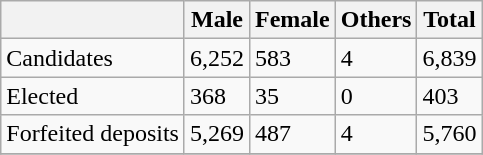<table class="wikitable sortable">
<tr>
<th></th>
<th>Male</th>
<th>Female</th>
<th>Others</th>
<th>Total</th>
</tr>
<tr>
<td>Candidates</td>
<td>6,252</td>
<td>583</td>
<td>4</td>
<td>6,839</td>
</tr>
<tr>
<td>Elected</td>
<td>368</td>
<td>35</td>
<td>0</td>
<td>403</td>
</tr>
<tr>
<td>Forfeited deposits</td>
<td>5,269</td>
<td>487</td>
<td>4</td>
<td>5,760</td>
</tr>
<tr>
</tr>
</table>
